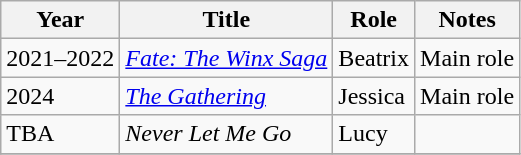<table class="wikitable sortable">
<tr>
<th>Year</th>
<th>Title</th>
<th>Role</th>
<th class="unsortable">Notes</th>
</tr>
<tr>
<td>2021–2022</td>
<td><em><a href='#'>Fate: The Winx Saga</a></em></td>
<td>Beatrix</td>
<td>Main role</td>
</tr>
<tr>
<td>2024</td>
<td><em><a href='#'>The Gathering</a></em></td>
<td>Jessica</td>
<td>Main role</td>
</tr>
<tr>
<td>TBA</td>
<td><em>Never Let Me Go</em></td>
<td>Lucy</td>
<td></td>
</tr>
<tr>
</tr>
</table>
